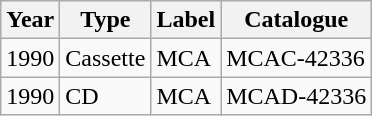<table class="wikitable">
<tr>
<th>Year</th>
<th>Type</th>
<th>Label</th>
<th>Catalogue</th>
</tr>
<tr>
<td>1990</td>
<td>Cassette</td>
<td>MCA</td>
<td>MCAC-42336</td>
</tr>
<tr>
<td>1990</td>
<td>CD</td>
<td>MCA</td>
<td>MCAD-42336</td>
</tr>
</table>
